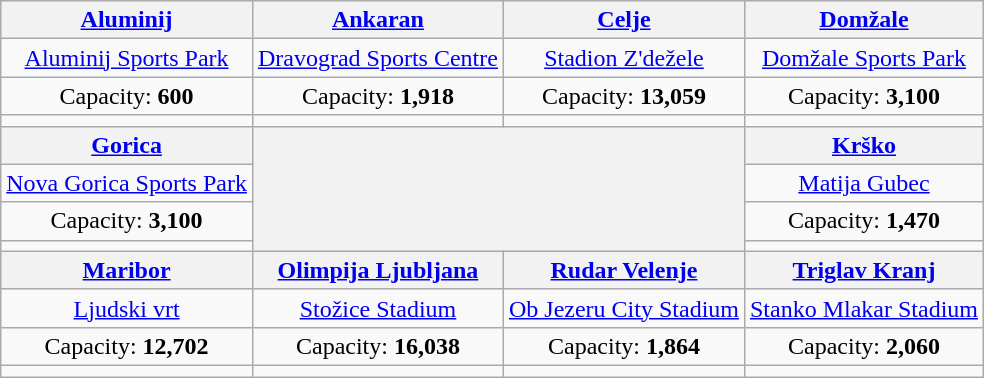<table class="wikitable" style="text-align:center">
<tr>
<th><a href='#'>Aluminij</a></th>
<th><a href='#'>Ankaran</a></th>
<th><a href='#'>Celje</a></th>
<th><a href='#'>Domžale</a></th>
</tr>
<tr>
<td><a href='#'>Aluminij Sports Park</a></td>
<td><a href='#'>Dravograd Sports Centre</a></td>
<td><a href='#'>Stadion Z'dežele</a></td>
<td><a href='#'>Domžale Sports Park</a></td>
</tr>
<tr>
<td>Capacity: <strong>600</strong></td>
<td>Capacity: <strong>1,918</strong></td>
<td>Capacity: <strong>13,059</strong></td>
<td>Capacity: <strong>3,100</strong></td>
</tr>
<tr>
<td></td>
<td></td>
<td></td>
<td></td>
</tr>
<tr>
<th><a href='#'>Gorica</a></th>
<th colspan=2 rowspan=4><br></th>
<th><a href='#'>Krško</a></th>
</tr>
<tr>
<td><a href='#'>Nova Gorica Sports Park</a></td>
<td><a href='#'>Matija Gubec</a></td>
</tr>
<tr>
<td>Capacity: <strong>3,100</strong></td>
<td>Capacity: <strong>1,470</strong></td>
</tr>
<tr>
<td></td>
<td></td>
</tr>
<tr>
<th><a href='#'>Maribor</a></th>
<th><a href='#'>Olimpija Ljubljana</a></th>
<th><a href='#'>Rudar Velenje</a></th>
<th><a href='#'>Triglav Kranj</a></th>
</tr>
<tr>
<td><a href='#'>Ljudski vrt</a></td>
<td><a href='#'>Stožice Stadium</a></td>
<td><a href='#'>Ob Jezeru City Stadium</a></td>
<td><a href='#'>Stanko Mlakar Stadium</a></td>
</tr>
<tr>
<td>Capacity: <strong>12,702</strong></td>
<td>Capacity: <strong>16,038</strong></td>
<td>Capacity: <strong>1,864</strong></td>
<td>Capacity: <strong>2,060</strong></td>
</tr>
<tr>
<td></td>
<td></td>
<td></td>
<td></td>
</tr>
</table>
